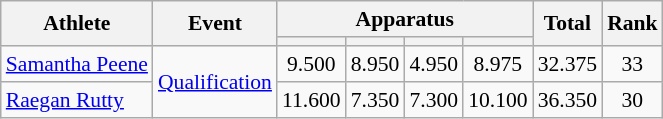<table class="wikitable" style="font-size:90%">
<tr>
<th rowspan=2>Athlete</th>
<th rowspan=2>Event</th>
<th colspan=4>Apparatus</th>
<th rowspan=2>Total</th>
<th rowspan=2>Rank</th>
</tr>
<tr style="font-size:95%">
<th></th>
<th></th>
<th></th>
<th></th>
</tr>
<tr align=center>
<td align=left><a href='#'>Samantha Peene</a></td>
<td align=left rowspan=2><a href='#'>Qualification</a></td>
<td>9.500</td>
<td>8.950</td>
<td>4.950</td>
<td>8.975</td>
<td>32.375</td>
<td>33</td>
</tr>
<tr align=center>
<td align=left><a href='#'>Raegan Rutty</a></td>
<td>11.600</td>
<td>7.350</td>
<td>7.300</td>
<td>10.100</td>
<td>36.350</td>
<td>30</td>
</tr>
</table>
